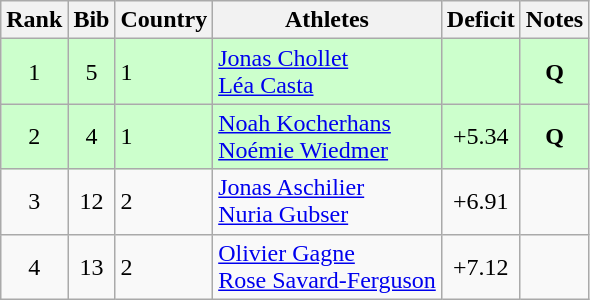<table class="wikitable" style="text-align:center;">
<tr>
<th>Rank</th>
<th>Bib</th>
<th>Country</th>
<th>Athletes</th>
<th>Deficit</th>
<th>Notes</th>
</tr>
<tr bgcolor="#ccffcc">
<td>1</td>
<td>5</td>
<td align=left> 1</td>
<td align=left><a href='#'>Jonas Chollet</a><br><a href='#'>Léa Casta</a></td>
<td></td>
<td><strong>Q</strong></td>
</tr>
<tr bgcolor="#ccffcc">
<td>2</td>
<td>4</td>
<td align=left> 1</td>
<td align=left><a href='#'>Noah Kocherhans</a><br><a href='#'>Noémie Wiedmer</a></td>
<td>+5.34</td>
<td><strong>Q</strong></td>
</tr>
<tr>
<td>3</td>
<td>12</td>
<td align=left> 2</td>
<td align=left><a href='#'>Jonas Aschilier</a><br><a href='#'>Nuria Gubser</a></td>
<td>+6.91</td>
<td></td>
</tr>
<tr>
<td>4</td>
<td>13</td>
<td align=left> 2</td>
<td align=left><a href='#'>Olivier Gagne</a><br><a href='#'>Rose Savard-Ferguson</a></td>
<td>+7.12</td>
<td></td>
</tr>
</table>
